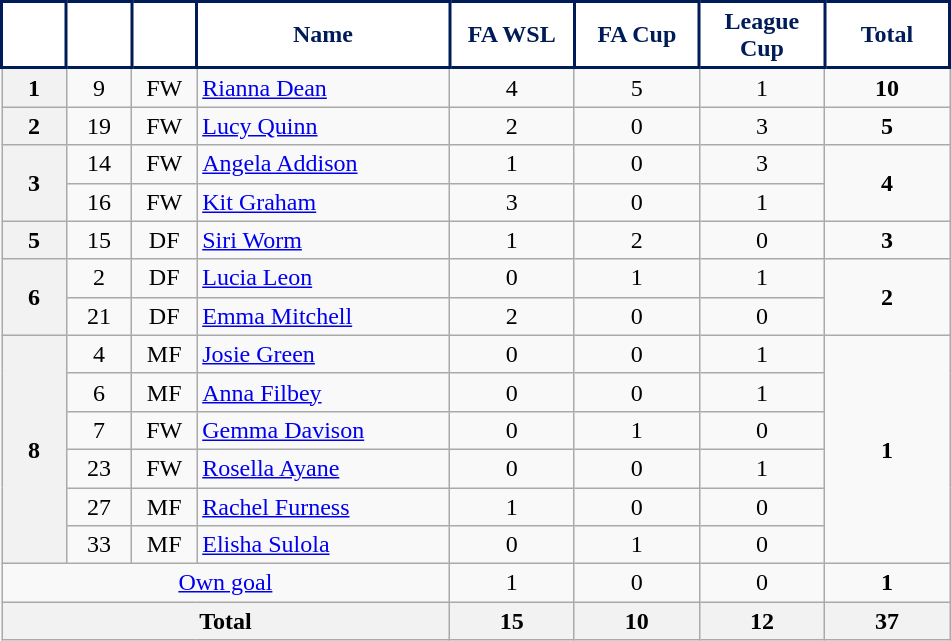<table class="wikitable" style="text-align:center;">
<tr>
<th style="background:#fff;color:#001C58;border:2px solid #001C58; width:35px;"></th>
<th style="background:#fff;color:#001C58;border:2px solid #001C58; width:35px;"></th>
<th style="background:#fff;color:#001C58;border:2px solid #001C58; width:35px;"></th>
<th style="background:#fff;color:#001C58;border:2px solid #001C58; width:160px;">Name</th>
<th style="background:#fff;color:#001C58;border:2px solid #001C58; width:75px;">FA WSL</th>
<th style="background:#fff;color:#001C58;border:2px solid #001C58; width:75px;">FA Cup</th>
<th style="background:#fff;color:#001C58;border:2px solid #001C58; width:75px;">League Cup</th>
<th style="background:#fff;color:#001C58;border:2px solid #001C58; width:75px;">Total</th>
</tr>
<tr>
<th>1</th>
<td>9</td>
<td>FW</td>
<td align="left"> <a href='#'>Rianna Dean</a></td>
<td>4</td>
<td>5</td>
<td>1</td>
<td><strong>10</strong></td>
</tr>
<tr>
<th>2</th>
<td>19</td>
<td>FW</td>
<td align="left"> <a href='#'>Lucy Quinn</a></td>
<td>2</td>
<td>0</td>
<td>3</td>
<td><strong>5</strong></td>
</tr>
<tr>
<th rowspan="2">3</th>
<td>14</td>
<td>FW</td>
<td align="left"> <a href='#'>Angela Addison</a></td>
<td>1</td>
<td>0</td>
<td>3</td>
<td rowspan="2"><strong>4</strong></td>
</tr>
<tr>
<td>16</td>
<td>FW</td>
<td align="left"> <a href='#'>Kit Graham</a></td>
<td>3</td>
<td>0</td>
<td>1</td>
</tr>
<tr>
<th>5</th>
<td>15</td>
<td>DF</td>
<td align="left"> <a href='#'>Siri Worm</a></td>
<td>1</td>
<td>2</td>
<td>0</td>
<td><strong>3</strong></td>
</tr>
<tr>
<th rowspan="2">6</th>
<td>2</td>
<td>DF</td>
<td align="left"> <a href='#'>Lucia Leon</a></td>
<td>0</td>
<td>1</td>
<td>1</td>
<td rowspan="2"><strong>2</strong></td>
</tr>
<tr>
<td>21</td>
<td>DF</td>
<td align="left"> <a href='#'>Emma Mitchell</a></td>
<td>2</td>
<td>0</td>
<td>0</td>
</tr>
<tr>
<th rowspan="6">8</th>
<td>4</td>
<td>MF</td>
<td align="left"> <a href='#'>Josie Green</a></td>
<td>0</td>
<td>0</td>
<td>1</td>
<td rowspan="6"><strong>1</strong></td>
</tr>
<tr>
<td>6</td>
<td>MF</td>
<td align="left"> <a href='#'>Anna Filbey</a></td>
<td>0</td>
<td>0</td>
<td>1</td>
</tr>
<tr>
<td>7</td>
<td>FW</td>
<td align="left"> <a href='#'>Gemma Davison</a></td>
<td>0</td>
<td>1</td>
<td>0</td>
</tr>
<tr>
<td>23</td>
<td>FW</td>
<td align="left"> <a href='#'>Rosella Ayane</a></td>
<td>0</td>
<td>0</td>
<td>1</td>
</tr>
<tr>
<td>27</td>
<td>MF</td>
<td align="left"> <a href='#'>Rachel Furness</a></td>
<td>1</td>
<td>0</td>
<td>0</td>
</tr>
<tr>
<td>33</td>
<td>MF</td>
<td align="left"> <a href='#'>Elisha Sulola</a></td>
<td>0</td>
<td>1</td>
<td>0</td>
</tr>
<tr>
<td colspan="4"><a href='#'>Own goal</a></td>
<td>1</td>
<td>0</td>
<td>0</td>
<td><strong>1</strong></td>
</tr>
<tr>
<th colspan="4">Total</th>
<th>15</th>
<th>10</th>
<th>12</th>
<th>37</th>
</tr>
</table>
